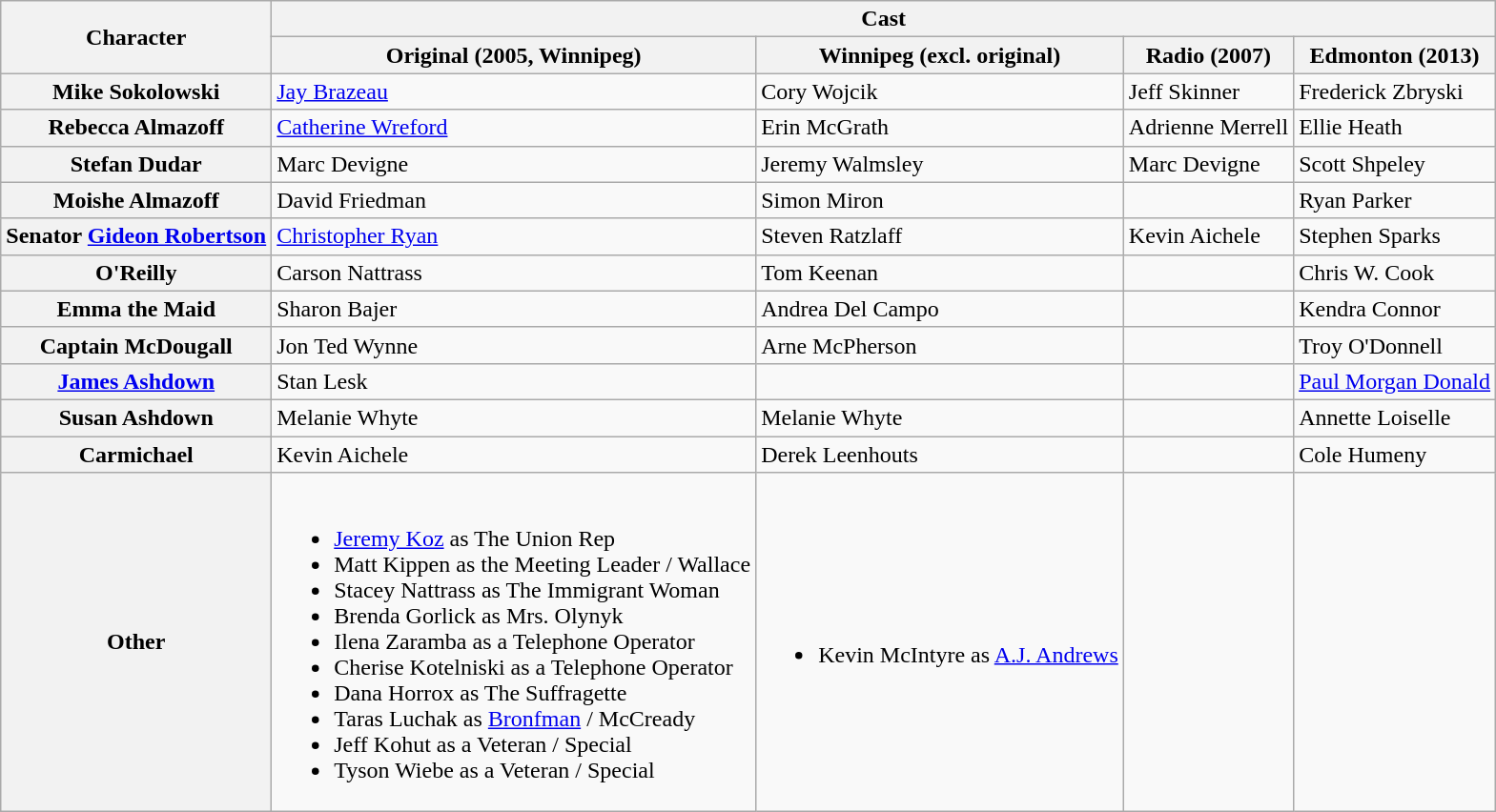<table class="wikitable">
<tr>
<th rowspan="2">Character</th>
<th colspan="4">Cast</th>
</tr>
<tr>
<th>Original (2005, Winnipeg)</th>
<th>Winnipeg (excl. original)</th>
<th>Radio (2007)</th>
<th>Edmonton (2013)</th>
</tr>
<tr>
<th>Mike Sokolowski</th>
<td><a href='#'>Jay Brazeau</a></td>
<td>Cory Wojcik</td>
<td>Jeff Skinner</td>
<td>Frederick Zbryski</td>
</tr>
<tr>
<th>Rebecca Almazoff</th>
<td><a href='#'>Catherine Wreford</a></td>
<td>Erin McGrath</td>
<td>Adrienne Merrell</td>
<td>Ellie Heath</td>
</tr>
<tr>
<th>Stefan Dudar</th>
<td>Marc Devigne</td>
<td>Jeremy Walmsley</td>
<td>Marc Devigne</td>
<td>Scott Shpeley</td>
</tr>
<tr>
<th>Moishe Almazoff</th>
<td>David Friedman</td>
<td>Simon Miron</td>
<td></td>
<td>Ryan Parker</td>
</tr>
<tr>
<th>Senator <a href='#'>Gideon Robertson</a></th>
<td><a href='#'>Christopher Ryan</a></td>
<td>Steven Ratzlaff</td>
<td>Kevin Aichele</td>
<td>Stephen Sparks</td>
</tr>
<tr>
<th>O'Reilly</th>
<td>Carson Nattrass</td>
<td>Tom Keenan</td>
<td></td>
<td>Chris W. Cook</td>
</tr>
<tr>
<th>Emma the Maid</th>
<td>Sharon Bajer</td>
<td>Andrea Del Campo</td>
<td></td>
<td>Kendra Connor</td>
</tr>
<tr>
<th>Captain McDougall</th>
<td>Jon Ted Wynne</td>
<td>Arne McPherson</td>
<td></td>
<td>Troy O'Donnell</td>
</tr>
<tr>
<th><a href='#'>James Ashdown</a></th>
<td>Stan Lesk</td>
<td></td>
<td></td>
<td><a href='#'>Paul Morgan Donald</a></td>
</tr>
<tr>
<th>Susan Ashdown</th>
<td>Melanie Whyte</td>
<td>Melanie Whyte</td>
<td></td>
<td>Annette Loiselle</td>
</tr>
<tr>
<th>Carmichael</th>
<td>Kevin Aichele</td>
<td>Derek Leenhouts</td>
<td></td>
<td>Cole Humeny</td>
</tr>
<tr>
<th>Other</th>
<td><br><ul><li><a href='#'>Jeremy Koz</a> as The Union Rep</li><li>Matt Kippen as the Meeting Leader / Wallace</li><li>Stacey Nattrass as The Immigrant Woman</li><li>Brenda Gorlick as Mrs. Olynyk</li><li>Ilena Zaramba as a Telephone Operator</li><li>Cherise Kotelniski as a Telephone Operator</li><li>Dana Horrox as The Suffragette</li><li>Taras Luchak as <a href='#'>Bronfman</a> / McCready</li><li>Jeff Kohut as a Veteran / Special</li><li>Tyson Wiebe as a Veteran / Special</li></ul></td>
<td><br><ul><li>Kevin McIntyre as <a href='#'>A.J. Andrews</a></li></ul></td>
<td></td>
<td></td>
</tr>
</table>
